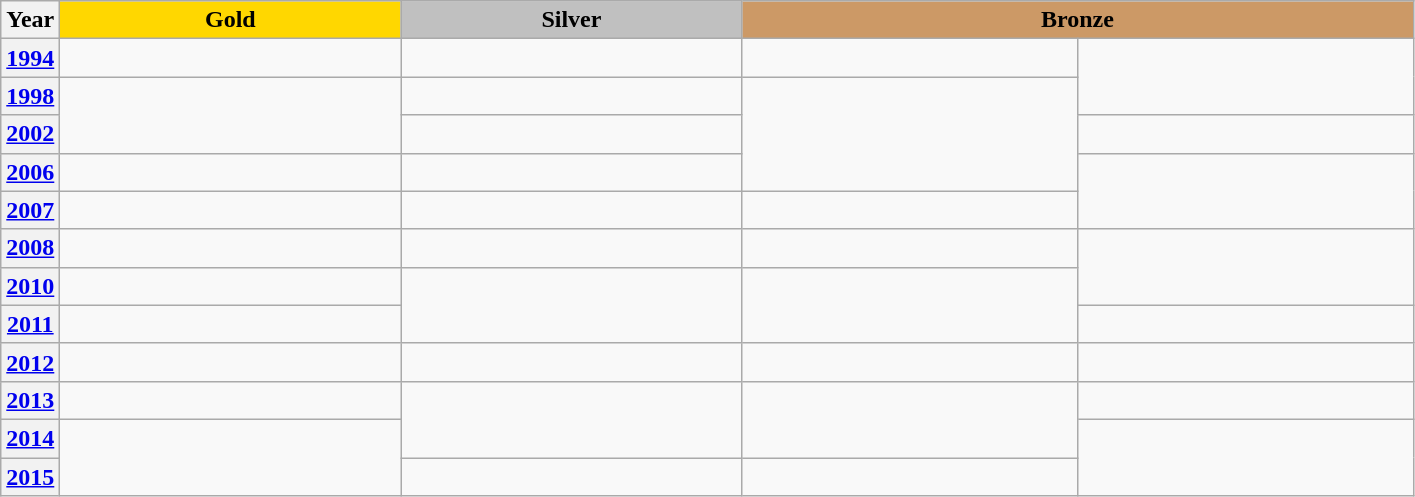<table class=wikitable>
<tr align=center>
<th>Year</th>
<td bgcolor=gold width=220><strong>Gold</strong></td>
<td bgcolor=silver width=220><strong>Silver</strong></td>
<td bgcolor=cc9966 colspan=2 width=440><strong>Bronze</strong></td>
</tr>
<tr>
<th> <a href='#'>1994</a></th>
<td></td>
<td></td>
<td></td>
<td rowspan=2></td>
</tr>
<tr>
<th> <a href='#'>1998</a></th>
<td rowspan=2></td>
<td></td>
<td rowspan=3></td>
</tr>
<tr>
<th> <a href='#'>2002</a></th>
<td></td>
<td></td>
</tr>
<tr>
<th> <a href='#'>2006</a></th>
<td></td>
<td></td>
<td rowspan=2></td>
</tr>
<tr>
<th> <a href='#'>2007</a></th>
<td></td>
<td></td>
<td></td>
</tr>
<tr>
<th> <a href='#'>2008</a></th>
<td></td>
<td></td>
<td></td>
<td rowspan=2></td>
</tr>
<tr>
<th> <a href='#'>2010</a></th>
<td></td>
<td rowspan=2></td>
<td rowspan=2></td>
</tr>
<tr>
<th> <a href='#'>2011</a></th>
<td></td>
<td></td>
</tr>
<tr>
<th> <a href='#'>2012</a></th>
<td></td>
<td></td>
<td></td>
<td></td>
</tr>
<tr>
<th> <a href='#'>2013</a></th>
<td></td>
<td rowspan=2></td>
<td rowspan=2></td>
<td></td>
</tr>
<tr>
<th> <a href='#'>2014</a></th>
<td rowspan=2></td>
<td rowspan=2></td>
</tr>
<tr>
<th> <a href='#'>2015</a></th>
<td></td>
<td></td>
</tr>
</table>
